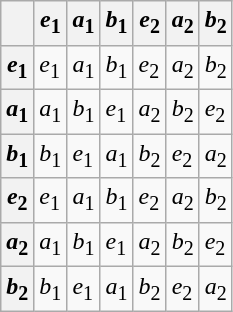<table class="wikitable">
<tr>
<th></th>
<th><em>e</em><sub>1</sub></th>
<th><em>a</em><sub>1</sub></th>
<th><em>b</em><sub>1</sub></th>
<th><em>e</em><sub>2</sub></th>
<th><em>a</em><sub>2</sub></th>
<th><em>b</em><sub>2</sub></th>
</tr>
<tr>
<th><em>e</em><sub>1</sub></th>
<td><em>e</em><sub>1</sub></td>
<td><em>a</em><sub>1</sub></td>
<td><em>b</em><sub>1</sub></td>
<td><em>e</em><sub>2</sub></td>
<td><em>a</em><sub>2</sub></td>
<td><em>b</em><sub>2</sub></td>
</tr>
<tr>
<th><em>a</em><sub>1</sub></th>
<td><em>a</em><sub>1</sub></td>
<td><em>b</em><sub>1</sub></td>
<td><em>e</em><sub>1</sub></td>
<td><em>a</em><sub>2</sub></td>
<td><em>b</em><sub>2</sub></td>
<td><em>e</em><sub>2</sub></td>
</tr>
<tr>
<th><em>b</em><sub>1</sub></th>
<td><em>b</em><sub>1</sub></td>
<td><em>e</em><sub>1</sub></td>
<td><em>a</em><sub>1</sub></td>
<td><em>b</em><sub>2</sub></td>
<td><em>e</em><sub>2</sub></td>
<td><em>a</em><sub>2</sub></td>
</tr>
<tr>
<th><em>e</em><sub>2</sub></th>
<td><em>e</em><sub>1</sub></td>
<td><em>a</em><sub>1</sub></td>
<td><em>b</em><sub>1</sub></td>
<td><em>e</em><sub>2</sub></td>
<td><em>a</em><sub>2</sub></td>
<td><em>b</em><sub>2</sub></td>
</tr>
<tr>
<th><em>a</em><sub>2</sub></th>
<td><em>a</em><sub>1</sub></td>
<td><em>b</em><sub>1</sub></td>
<td><em>e</em><sub>1</sub></td>
<td><em>a</em><sub>2</sub></td>
<td><em>b</em><sub>2</sub></td>
<td><em>e</em><sub>2</sub></td>
</tr>
<tr>
<th><em>b</em><sub>2</sub></th>
<td><em>b</em><sub>1</sub></td>
<td><em>e</em><sub>1</sub></td>
<td><em>a</em><sub>1</sub></td>
<td><em>b</em><sub>2</sub></td>
<td><em>e</em><sub>2</sub></td>
<td><em>a</em><sub>2</sub></td>
</tr>
</table>
